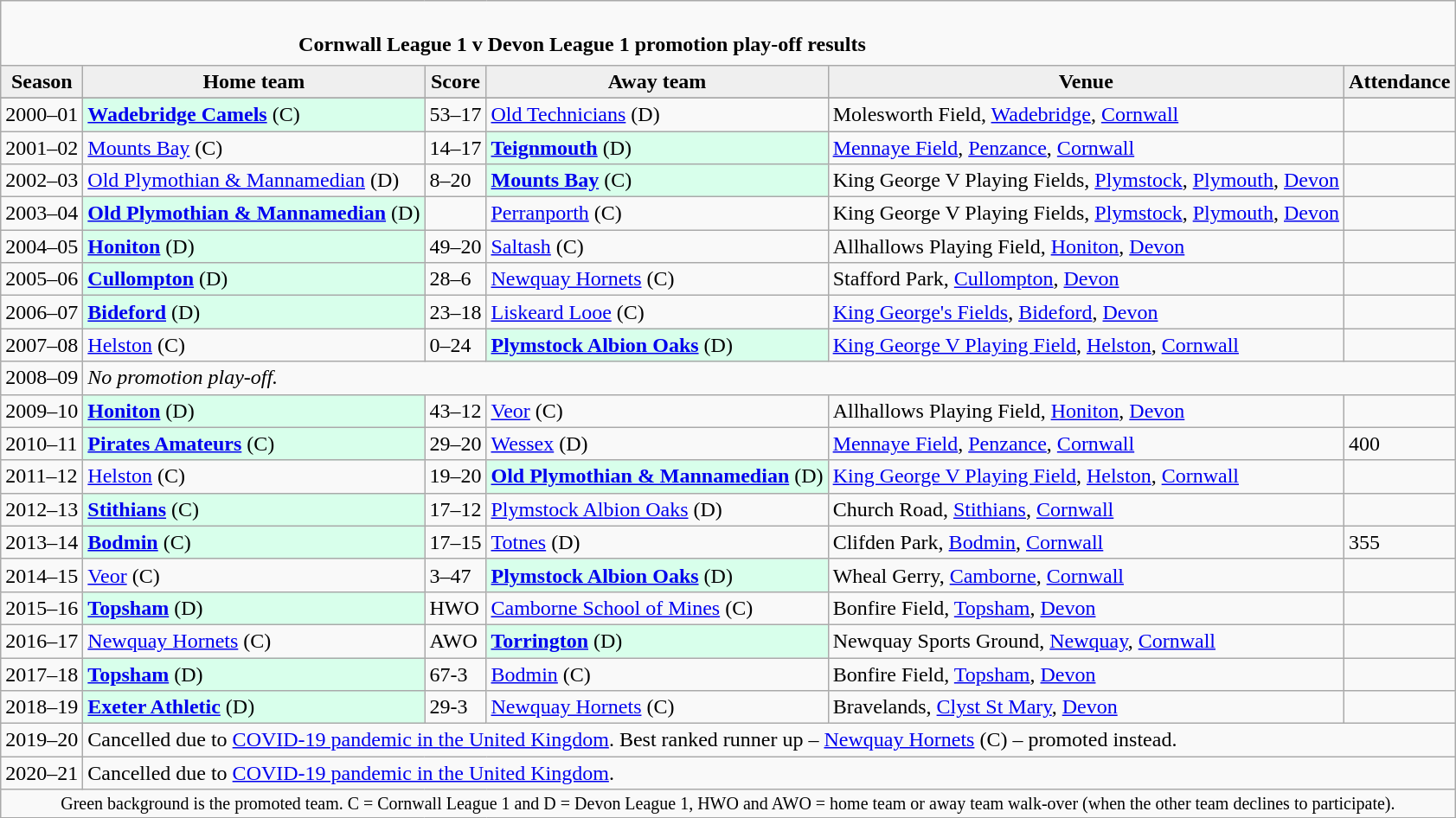<table class="wikitable" style="text-align: left;">
<tr>
<td colspan="6" cellpadding="0" cellspacing="0"><br><table border="0" style="width:100%;" cellpadding="0" cellspacing="0">
<tr>
<td style="width:20%; border:0;"></td>
<td style="border:0;"><strong>Cornwall League 1 v Devon League 1 promotion play-off results</strong></td>
<td style="width:20%; border:0;"></td>
</tr>
</table>
</td>
</tr>
<tr>
<th style="background:#efefef;">Season</th>
<th style="background:#efefef">Home team</th>
<th style="background:#efefef">Score</th>
<th style="background:#efefef">Away team</th>
<th style="background:#efefef">Venue</th>
<th style="background:#efefef">Attendance</th>
</tr>
<tr align=left>
</tr>
<tr>
<td>2000–01</td>
<td style="background:#d8ffeb;"><strong><a href='#'>Wadebridge Camels</a></strong> (C)</td>
<td>53–17</td>
<td><a href='#'>Old Technicians</a> (D)</td>
<td>Molesworth Field, <a href='#'>Wadebridge</a>, <a href='#'>Cornwall</a></td>
<td></td>
</tr>
<tr>
<td>2001–02</td>
<td><a href='#'>Mounts Bay</a> (C)</td>
<td>14–17</td>
<td style="background:#d8ffeb;"><strong><a href='#'>Teignmouth</a></strong> (D)</td>
<td><a href='#'>Mennaye Field</a>, <a href='#'>Penzance</a>, <a href='#'>Cornwall</a></td>
<td></td>
</tr>
<tr>
<td>2002–03</td>
<td><a href='#'>Old Plymothian & Mannamedian</a> (D)</td>
<td>8–20</td>
<td style="background:#d8ffeb;"><strong><a href='#'>Mounts Bay</a></strong> (C)</td>
<td>King George V Playing Fields, <a href='#'>Plymstock</a>, <a href='#'>Plymouth</a>, <a href='#'>Devon</a></td>
<td></td>
</tr>
<tr>
<td>2003–04</td>
<td style="background:#d8ffeb;"><strong><a href='#'>Old Plymothian & Mannamedian</a></strong> (D)</td>
<td></td>
<td><a href='#'>Perranporth</a> (C)</td>
<td>King George V Playing Fields, <a href='#'>Plymstock</a>, <a href='#'>Plymouth</a>, <a href='#'>Devon</a></td>
<td></td>
</tr>
<tr>
<td>2004–05</td>
<td style="background:#d8ffeb;"><strong><a href='#'>Honiton</a></strong> (D)</td>
<td>49–20</td>
<td><a href='#'>Saltash</a> (C)</td>
<td>Allhallows Playing Field, <a href='#'>Honiton</a>, <a href='#'>Devon</a></td>
<td></td>
</tr>
<tr>
<td>2005–06</td>
<td style="background:#d8ffeb;"><strong><a href='#'>Cullompton</a></strong> (D)</td>
<td>28–6</td>
<td><a href='#'>Newquay Hornets</a> (C)</td>
<td>Stafford Park, <a href='#'>Cullompton</a>, <a href='#'>Devon</a></td>
<td></td>
</tr>
<tr>
<td>2006–07</td>
<td style="background:#d8ffeb;"><strong><a href='#'>Bideford</a></strong> (D)</td>
<td>23–18</td>
<td><a href='#'>Liskeard Looe</a> (C)</td>
<td><a href='#'>King George's Fields</a>, <a href='#'>Bideford</a>, <a href='#'>Devon</a></td>
<td></td>
</tr>
<tr>
<td>2007–08</td>
<td><a href='#'>Helston</a> (C)</td>
<td>0–24</td>
<td style="background:#d8ffeb;"><strong><a href='#'>Plymstock Albion Oaks</a></strong> (D)</td>
<td><a href='#'>King George V Playing Field</a>, <a href='#'>Helston</a>, <a href='#'>Cornwall</a></td>
<td></td>
</tr>
<tr>
<td>2008–09</td>
<td colspan="5"><em>No promotion play-off.</em></td>
</tr>
<tr>
<td>2009–10</td>
<td style="background:#d8ffeb;"><strong><a href='#'>Honiton</a></strong> (D)</td>
<td>43–12</td>
<td><a href='#'>Veor</a> (C)</td>
<td>Allhallows Playing Field, <a href='#'>Honiton</a>, <a href='#'>Devon</a></td>
<td></td>
</tr>
<tr>
<td>2010–11</td>
<td style="background:#d8ffeb;"><strong><a href='#'>Pirates Amateurs</a></strong> (C)</td>
<td>29–20</td>
<td><a href='#'>Wessex</a> (D)</td>
<td><a href='#'>Mennaye Field</a>, <a href='#'>Penzance</a>, <a href='#'>Cornwall</a></td>
<td>400</td>
</tr>
<tr>
<td>2011–12</td>
<td><a href='#'>Helston</a> (C)</td>
<td>19–20</td>
<td style="background:#d8ffeb;"><strong><a href='#'>Old Plymothian & Mannamedian</a></strong> (D)</td>
<td><a href='#'>King George V Playing Field</a>, <a href='#'>Helston</a>, <a href='#'>Cornwall</a></td>
<td></td>
</tr>
<tr>
<td>2012–13</td>
<td style="background:#d8ffeb;"><strong><a href='#'>Stithians</a></strong> (C)</td>
<td>17–12</td>
<td><a href='#'>Plymstock Albion Oaks</a> (D)</td>
<td>Church Road, <a href='#'>Stithians</a>, <a href='#'>Cornwall</a></td>
<td></td>
</tr>
<tr>
<td>2013–14</td>
<td style="background:#d8ffeb;"><strong><a href='#'>Bodmin</a></strong> (C)</td>
<td>17–15</td>
<td><a href='#'>Totnes</a> (D)</td>
<td>Clifden Park, <a href='#'>Bodmin</a>, <a href='#'>Cornwall</a></td>
<td>355</td>
</tr>
<tr>
<td>2014–15</td>
<td><a href='#'>Veor</a> (C)</td>
<td>3–47</td>
<td style="background:#d8ffeb;"><strong><a href='#'>Plymstock Albion Oaks</a></strong> (D)</td>
<td>Wheal Gerry, <a href='#'>Camborne</a>, <a href='#'>Cornwall</a></td>
<td></td>
</tr>
<tr>
<td>2015–16</td>
<td style="background:#d8ffeb;"><strong><a href='#'>Topsham</a></strong> (D)</td>
<td>HWO</td>
<td><a href='#'>Camborne School of Mines</a> (C)</td>
<td>Bonfire Field, <a href='#'>Topsham</a>, <a href='#'>Devon</a></td>
<td></td>
</tr>
<tr>
<td>2016–17</td>
<td><a href='#'>Newquay Hornets</a> (C)</td>
<td>AWO</td>
<td style="background:#d8ffeb;"><strong><a href='#'>Torrington</a></strong> (D)</td>
<td>Newquay Sports Ground, <a href='#'>Newquay</a>, <a href='#'>Cornwall</a></td>
<td></td>
</tr>
<tr>
<td>2017–18</td>
<td style="background:#d8ffeb;"><strong><a href='#'>Topsham</a></strong> (D)</td>
<td>67-3</td>
<td><a href='#'>Bodmin</a> (C)</td>
<td>Bonfire Field, <a href='#'>Topsham</a>, <a href='#'>Devon</a></td>
<td></td>
</tr>
<tr>
<td>2018–19</td>
<td style="background:#d8ffeb;"><strong><a href='#'>Exeter Athletic</a></strong> (D)</td>
<td>29-3</td>
<td><a href='#'>Newquay Hornets</a> (C)</td>
<td>Bravelands, <a href='#'>Clyst St Mary</a>, <a href='#'>Devon</a></td>
<td></td>
</tr>
<tr>
<td>2019–20</td>
<td colspan=6>Cancelled due to <a href='#'>COVID-19 pandemic in the United Kingdom</a>. Best ranked runner up – <a href='#'>Newquay Hornets</a> (C) – promoted instead.</td>
</tr>
<tr>
<td>2020–21</td>
<td colspan=5>Cancelled due to <a href='#'>COVID-19 pandemic in the United Kingdom</a>.</td>
</tr>
<tr>
<td colspan="6"  style="border:0; font-size:smaller; text-align:center;">Green background is the promoted team. C = Cornwall League 1 and D = Devon League 1, HWO and AWO = home team or away team walk-over (when the other team declines to participate).</td>
</tr>
<tr>
</tr>
</table>
